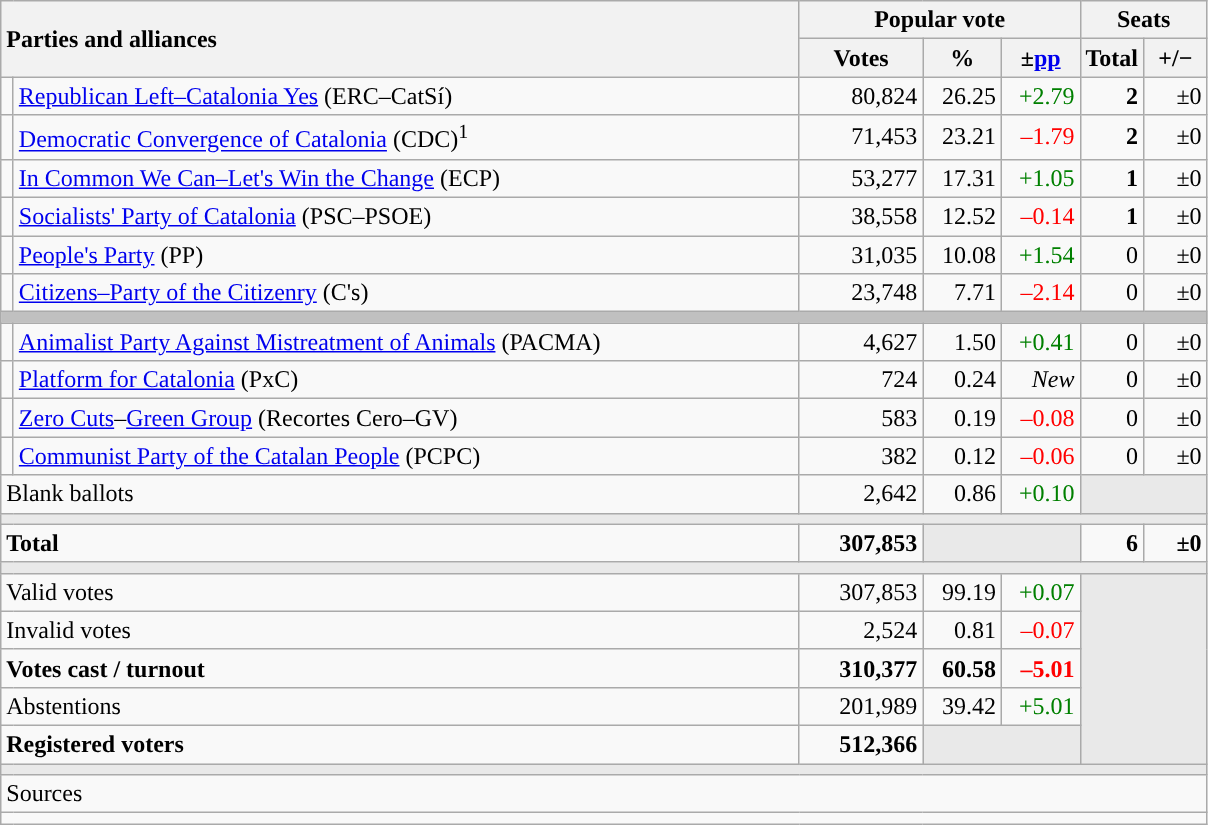<table class="wikitable" style="text-align:right;">
<tr>
<th style="text-align:left;" rowspan="2" colspan="2" width="525">Parties and alliances</th>
<th colspan="3">Popular vote</th>
<th colspan="2">Seats</th>
</tr>
<tr>
<th width="75">Votes</th>
<th width="45">%</th>
<th width="45">±<a href='#'>pp</a></th>
<th width="35">Total</th>
<th width="35">+/−</th>
</tr>
<tr>
<td width="1" style="color:inherit;background:"></td>
<td align="left"><a href='#'>Republican Left–Catalonia Yes</a> (ERC–CatSí)</td>
<td>80,824</td>
<td>26.25</td>
<td style="color:green;">+2.79</td>
<td><strong>2</strong></td>
<td>±0</td>
</tr>
<tr>
<td style="color:inherit;background:"></td>
<td align="left"><a href='#'>Democratic Convergence of Catalonia</a> (CDC)<sup>1</sup></td>
<td>71,453</td>
<td>23.21</td>
<td style="color:red;">–1.79</td>
<td><strong>2</strong></td>
<td>±0</td>
</tr>
<tr>
<td style="color:inherit;background:"></td>
<td align="left"><a href='#'>In Common We Can–Let's Win the Change</a> (ECP)</td>
<td>53,277</td>
<td>17.31</td>
<td style="color:green;">+1.05</td>
<td><strong>1</strong></td>
<td>±0</td>
</tr>
<tr>
<td style="color:inherit;background:"></td>
<td align="left"><a href='#'>Socialists' Party of Catalonia</a> (PSC–PSOE)</td>
<td>38,558</td>
<td>12.52</td>
<td style="color:red;">–0.14</td>
<td><strong>1</strong></td>
<td>±0</td>
</tr>
<tr>
<td style="color:inherit;background:"></td>
<td align="left"><a href='#'>People's Party</a> (PP)</td>
<td>31,035</td>
<td>10.08</td>
<td style="color:green;">+1.54</td>
<td>0</td>
<td>±0</td>
</tr>
<tr>
<td style="color:inherit;background:"></td>
<td align="left"><a href='#'>Citizens–Party of the Citizenry</a> (C's)</td>
<td>23,748</td>
<td>7.71</td>
<td style="color:red;">–2.14</td>
<td>0</td>
<td>±0</td>
</tr>
<tr>
<td colspan="7" bgcolor="#C0C0C0"></td>
</tr>
<tr>
<td style="color:inherit;background:"></td>
<td align="left"><a href='#'>Animalist Party Against Mistreatment of Animals</a> (PACMA)</td>
<td>4,627</td>
<td>1.50</td>
<td style="color:green;">+0.41</td>
<td>0</td>
<td>±0</td>
</tr>
<tr>
<td style="color:inherit;background:"></td>
<td align="left"><a href='#'>Platform for Catalonia</a> (PxC)</td>
<td>724</td>
<td>0.24</td>
<td><em>New</em></td>
<td>0</td>
<td>±0</td>
</tr>
<tr>
<td style="color:inherit;background:"></td>
<td align="left"><a href='#'>Zero Cuts</a>–<a href='#'>Green Group</a> (Recortes Cero–GV)</td>
<td>583</td>
<td>0.19</td>
<td style="color:red;">–0.08</td>
<td>0</td>
<td>±0</td>
</tr>
<tr>
<td style="color:inherit;background:"></td>
<td align="left"><a href='#'>Communist Party of the Catalan People</a> (PCPC)</td>
<td>382</td>
<td>0.12</td>
<td style="color:red;">–0.06</td>
<td>0</td>
<td>±0</td>
</tr>
<tr>
<td align="left" colspan="2">Blank ballots</td>
<td>2,642</td>
<td>0.86</td>
<td style="color:green;">+0.10</td>
<td bgcolor="#E9E9E9" colspan="2"></td>
</tr>
<tr>
<td colspan="7" bgcolor="#E9E9E9"></td>
</tr>
<tr style="font-weight:bold;">
<td align="left" colspan="2">Total</td>
<td>307,853</td>
<td bgcolor="#E9E9E9" colspan="2"></td>
<td>6</td>
<td>±0</td>
</tr>
<tr>
<td colspan="7" bgcolor="#E9E9E9"></td>
</tr>
<tr>
<td align="left" colspan="2">Valid votes</td>
<td>307,853</td>
<td>99.19</td>
<td style="color:green;">+0.07</td>
<td bgcolor="#E9E9E9" colspan="2" rowspan="5"></td>
</tr>
<tr>
<td align="left" colspan="2">Invalid votes</td>
<td>2,524</td>
<td>0.81</td>
<td style="color:red;">–0.07</td>
</tr>
<tr style="font-weight:bold;">
<td align="left" colspan="2">Votes cast / turnout</td>
<td>310,377</td>
<td>60.58</td>
<td style="color:red;">–5.01</td>
</tr>
<tr>
<td align="left" colspan="2">Abstentions</td>
<td>201,989</td>
<td>39.42</td>
<td style="color:green;">+5.01</td>
</tr>
<tr style="font-weight:bold;">
<td align="left" colspan="2">Registered voters</td>
<td>512,366</td>
<td bgcolor="#E9E9E9" colspan="2"></td>
</tr>
<tr>
<td colspan="7" bgcolor="#E9E9E9"></td>
</tr>
<tr>
<td align="left" colspan="7">Sources</td>
</tr>
<tr>
<td colspan="7" style="text-align:left; max-width:790px;"></td>
</tr>
</table>
